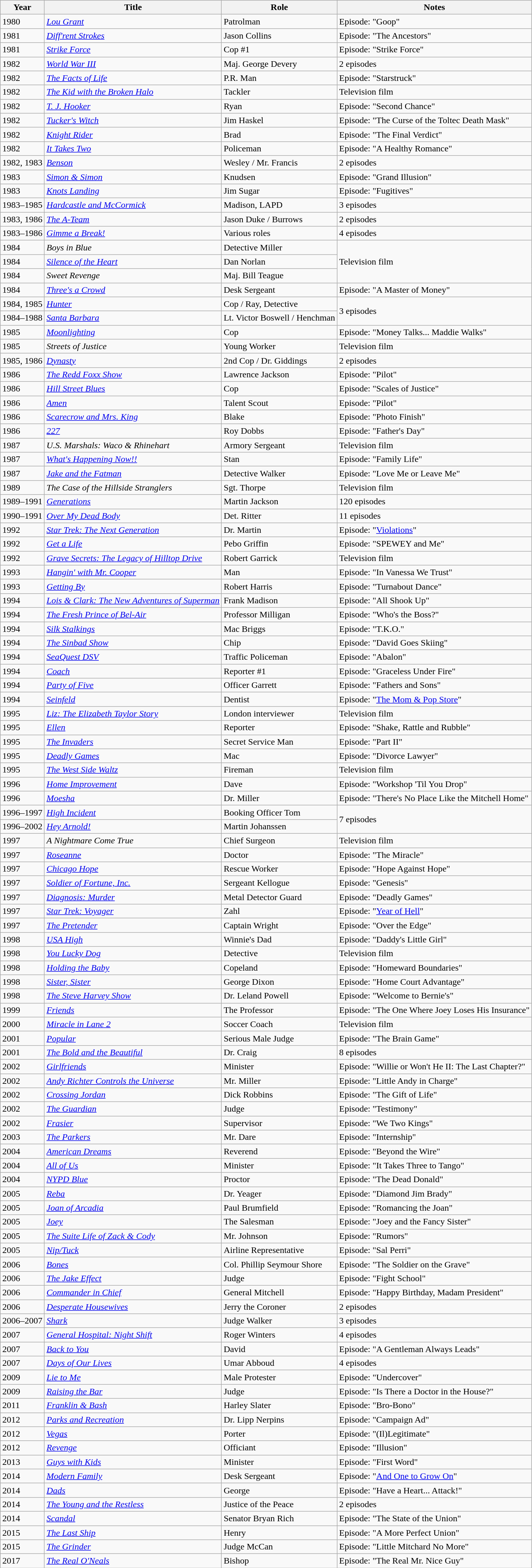<table class="wikitable sortable">
<tr>
<th>Year</th>
<th>Title</th>
<th>Role</th>
<th>Notes</th>
</tr>
<tr>
<td>1980</td>
<td><a href='#'><em>Lou Grant</em></a></td>
<td>Patrolman</td>
<td>Episode: "Goop"</td>
</tr>
<tr>
<td>1981</td>
<td><em><a href='#'>Diff'rent Strokes</a></em></td>
<td>Jason Collins</td>
<td>Episode: "The Ancestors"</td>
</tr>
<tr>
<td>1981</td>
<td><a href='#'><em>Strike Force</em></a></td>
<td>Cop #1</td>
<td>Episode: "Strike Force"</td>
</tr>
<tr>
<td>1982</td>
<td><a href='#'><em>World War III</em></a></td>
<td>Maj. George Devery</td>
<td>2 episodes</td>
</tr>
<tr>
<td>1982</td>
<td><a href='#'><em>The Facts of Life</em></a></td>
<td>P.R. Man</td>
<td>Episode: "Starstruck"</td>
</tr>
<tr>
<td>1982</td>
<td><em><a href='#'>The Kid with the Broken Halo</a></em></td>
<td>Tackler</td>
<td>Television film</td>
</tr>
<tr>
<td>1982</td>
<td><em><a href='#'>T. J. Hooker</a></em></td>
<td>Ryan</td>
<td>Episode: "Second Chance"</td>
</tr>
<tr>
<td>1982</td>
<td><em><a href='#'>Tucker's Witch</a></em></td>
<td>Jim Haskel</td>
<td>Episode: "The Curse of the Toltec Death Mask"</td>
</tr>
<tr>
<td>1982</td>
<td><a href='#'><em>Knight Rider</em></a></td>
<td>Brad</td>
<td>Episode: "The Final Verdict"</td>
</tr>
<tr>
<td>1982</td>
<td><a href='#'><em>It Takes Two</em></a></td>
<td>Policeman</td>
<td>Episode: "A Healthy Romance"</td>
</tr>
<tr>
<td>1982, 1983</td>
<td><a href='#'><em>Benson</em></a></td>
<td>Wesley / Mr. Francis</td>
<td>2 episodes</td>
</tr>
<tr>
<td>1983</td>
<td><em><a href='#'>Simon & Simon</a></em></td>
<td>Knudsen</td>
<td>Episode: "Grand Illusion"</td>
</tr>
<tr>
<td>1983</td>
<td><em><a href='#'>Knots Landing</a></em></td>
<td>Jim Sugar</td>
<td>Episode: "Fugitives"</td>
</tr>
<tr>
<td>1983–1985</td>
<td><em><a href='#'>Hardcastle and McCormick</a></em></td>
<td>Madison, LAPD</td>
<td>3 episodes</td>
</tr>
<tr>
<td>1983, 1986</td>
<td><em><a href='#'>The A-Team</a></em></td>
<td>Jason Duke / Burrows</td>
<td>2 episodes</td>
</tr>
<tr>
<td>1983–1986</td>
<td><em><a href='#'>Gimme a Break!</a></em></td>
<td>Various roles</td>
<td>4 episodes</td>
</tr>
<tr>
<td>1984</td>
<td><em>Boys in Blue</em></td>
<td>Detective Miller</td>
<td rowspan="3">Television film</td>
</tr>
<tr>
<td>1984</td>
<td><em><a href='#'>Silence of the Heart</a></em></td>
<td>Dan Norlan</td>
</tr>
<tr>
<td>1984</td>
<td><em>Sweet Revenge</em></td>
<td>Maj. Bill Teague</td>
</tr>
<tr>
<td>1984</td>
<td><em><a href='#'>Three's a Crowd</a></em></td>
<td>Desk Sergeant</td>
<td>Episode: "A Master of Money"</td>
</tr>
<tr>
<td>1984, 1985</td>
<td><a href='#'><em>Hunter</em></a></td>
<td>Cop / Ray, Detective</td>
<td rowspan="2">3 episodes</td>
</tr>
<tr>
<td>1984–1988</td>
<td><a href='#'><em>Santa Barbara</em></a></td>
<td>Lt. Victor Boswell / Henchman</td>
</tr>
<tr>
<td>1985</td>
<td><a href='#'><em>Moonlighting</em></a></td>
<td>Cop</td>
<td>Episode: "Money Talks... Maddie Walks"</td>
</tr>
<tr>
<td>1985</td>
<td><em>Streets of Justice</em></td>
<td>Young Worker</td>
<td>Television film</td>
</tr>
<tr>
<td>1985, 1986</td>
<td><a href='#'><em>Dynasty</em></a></td>
<td>2nd Cop / Dr. Giddings</td>
<td>2 episodes</td>
</tr>
<tr>
<td>1986</td>
<td><em><a href='#'>The Redd Foxx Show</a></em></td>
<td>Lawrence Jackson</td>
<td>Episode: "Pilot"</td>
</tr>
<tr>
<td>1986</td>
<td><em><a href='#'>Hill Street Blues</a></em></td>
<td>Cop</td>
<td>Episode: "Scales of Justice"</td>
</tr>
<tr>
<td>1986</td>
<td><a href='#'><em>Amen</em></a></td>
<td>Talent Scout</td>
<td>Episode: "Pilot"</td>
</tr>
<tr>
<td>1986</td>
<td><em><a href='#'>Scarecrow and Mrs. King</a></em></td>
<td>Blake</td>
<td>Episode: "Photo Finish"</td>
</tr>
<tr>
<td>1986</td>
<td><a href='#'><em>227</em></a></td>
<td>Roy Dobbs</td>
<td>Episode: "Father's Day"</td>
</tr>
<tr>
<td>1987</td>
<td><em>U.S. Marshals: Waco & Rhinehart</em></td>
<td>Armory Sergeant</td>
<td>Television film</td>
</tr>
<tr>
<td>1987</td>
<td><em><a href='#'>What's Happening Now!!</a></em></td>
<td>Stan</td>
<td>Episode: "Family Life"</td>
</tr>
<tr>
<td>1987</td>
<td><em><a href='#'>Jake and the Fatman</a></em></td>
<td>Detective Walker</td>
<td>Episode: "Love Me or Leave Me"</td>
</tr>
<tr>
<td>1989</td>
<td><em>The Case of the Hillside Stranglers</em></td>
<td>Sgt. Thorpe</td>
<td>Television film</td>
</tr>
<tr>
<td>1989–1991</td>
<td><a href='#'><em>Generations</em></a></td>
<td>Martin Jackson</td>
<td>120 episodes</td>
</tr>
<tr>
<td>1990–1991</td>
<td><a href='#'><em>Over My Dead Body</em></a></td>
<td>Det. Ritter</td>
<td>11 episodes</td>
</tr>
<tr>
<td>1992</td>
<td><em><a href='#'>Star Trek: The Next Generation</a></em></td>
<td>Dr. Martin</td>
<td>Episode: "<a href='#'>Violations</a>"</td>
</tr>
<tr>
<td>1992</td>
<td><a href='#'><em>Get a Life</em></a></td>
<td>Pebo Griffin</td>
<td>Episode: "SPEWEY and Me"</td>
</tr>
<tr>
<td>1992</td>
<td><em><a href='#'>Grave Secrets: The Legacy of Hilltop Drive</a></em></td>
<td>Robert Garrick</td>
<td>Television film</td>
</tr>
<tr>
<td>1993</td>
<td><em><a href='#'>Hangin' with Mr. Cooper</a></em></td>
<td>Man</td>
<td>Episode: "In Vanessa We Trust"</td>
</tr>
<tr>
<td>1993</td>
<td><em><a href='#'>Getting By</a></em></td>
<td>Robert Harris</td>
<td>Episode: "Turnabout Dance"</td>
</tr>
<tr>
<td>1994</td>
<td><em><a href='#'>Lois & Clark: The New Adventures of Superman</a></em></td>
<td>Frank Madison</td>
<td>Episode: "All Shook Up"</td>
</tr>
<tr>
<td>1994</td>
<td><em><a href='#'>The Fresh Prince of Bel-Air</a></em></td>
<td>Professor Milligan</td>
<td>Episode: "Who's the Boss?"</td>
</tr>
<tr>
<td>1994</td>
<td><em><a href='#'>Silk Stalkings</a></em></td>
<td>Mac Briggs</td>
<td>Episode: "T.K.O."</td>
</tr>
<tr>
<td>1994</td>
<td><em><a href='#'>The Sinbad Show</a></em></td>
<td>Chip</td>
<td>Episode: "David Goes Skiing"</td>
</tr>
<tr>
<td>1994</td>
<td><em><a href='#'>SeaQuest DSV</a></em></td>
<td>Traffic Policeman</td>
<td>Episode: "Abalon"</td>
</tr>
<tr>
<td>1994</td>
<td><a href='#'><em>Coach</em></a></td>
<td>Reporter #1</td>
<td>Episode: "Graceless Under Fire"</td>
</tr>
<tr>
<td>1994</td>
<td><em><a href='#'>Party of Five</a></em></td>
<td>Officer Garrett</td>
<td>Episode: "Fathers and Sons"</td>
</tr>
<tr>
<td>1994</td>
<td><em><a href='#'>Seinfeld</a></em></td>
<td>Dentist</td>
<td>Episode: "<a href='#'>The Mom & Pop Store</a>"</td>
</tr>
<tr>
<td>1995</td>
<td><em><a href='#'>Liz: The Elizabeth Taylor Story</a></em></td>
<td>London interviewer</td>
<td>Television film</td>
</tr>
<tr>
<td>1995</td>
<td><a href='#'><em>Ellen</em></a></td>
<td>Reporter</td>
<td>Episode: "Shake, Rattle and Rubble"</td>
</tr>
<tr>
<td>1995</td>
<td><a href='#'><em>The Invaders</em></a></td>
<td>Secret Service Man</td>
<td>Episode: "Part II"</td>
</tr>
<tr>
<td>1995</td>
<td><a href='#'><em>Deadly Games</em></a></td>
<td>Mac</td>
<td>Episode: "Divorce Lawyer"</td>
</tr>
<tr>
<td>1995</td>
<td><a href='#'><em>The West Side Waltz</em></a></td>
<td>Fireman</td>
<td>Television film</td>
</tr>
<tr>
<td>1996</td>
<td><a href='#'><em>Home Improvement</em></a></td>
<td>Dave</td>
<td>Episode: "Workshop 'Til You Drop"</td>
</tr>
<tr>
<td>1996</td>
<td><em><a href='#'>Moesha</a></em></td>
<td>Dr. Miller</td>
<td>Episode: "There's No Place Like the Mitchell Home"</td>
</tr>
<tr>
<td>1996–1997</td>
<td><em><a href='#'>High Incident</a></em></td>
<td>Booking Officer Tom</td>
<td rowspan="2">7 episodes</td>
</tr>
<tr>
<td>1996–2002</td>
<td><em><a href='#'>Hey Arnold!</a></em></td>
<td>Martin Johanssen</td>
</tr>
<tr>
<td>1997</td>
<td><em>A Nightmare Come True</em></td>
<td>Chief Surgeon</td>
<td>Television film</td>
</tr>
<tr>
<td>1997</td>
<td><em><a href='#'>Roseanne</a></em></td>
<td>Doctor</td>
<td>Episode: "The Miracle"</td>
</tr>
<tr>
<td>1997</td>
<td><em><a href='#'>Chicago Hope</a></em></td>
<td>Rescue Worker</td>
<td>Episode: "Hope Against Hope"</td>
</tr>
<tr>
<td>1997</td>
<td><em><a href='#'>Soldier of Fortune, Inc.</a></em></td>
<td>Sergeant Kellogue</td>
<td>Episode: "Genesis"</td>
</tr>
<tr>
<td>1997</td>
<td><em><a href='#'>Diagnosis: Murder</a></em></td>
<td>Metal Detector Guard</td>
<td>Episode: "Deadly Games"</td>
</tr>
<tr>
<td>1997</td>
<td><em><a href='#'>Star Trek: Voyager</a></em></td>
<td>Zahl</td>
<td>Episode: "<a href='#'>Year of Hell</a>"</td>
</tr>
<tr>
<td>1997</td>
<td><a href='#'><em>The Pretender</em></a></td>
<td>Captain Wright</td>
<td>Episode: "Over the Edge"</td>
</tr>
<tr>
<td>1998</td>
<td><em><a href='#'>USA High</a></em></td>
<td>Winnie's Dad</td>
<td>Episode: "Daddy's Little Girl"</td>
</tr>
<tr>
<td>1998</td>
<td><em><a href='#'>You Lucky Dog</a></em></td>
<td>Detective</td>
<td>Television film</td>
</tr>
<tr>
<td>1998</td>
<td><a href='#'><em>Holding the Baby</em></a></td>
<td>Copeland</td>
<td>Episode: "Homeward Boundaries"</td>
</tr>
<tr>
<td>1998</td>
<td><a href='#'><em>Sister, Sister</em></a></td>
<td>George Dixon</td>
<td>Episode: "Home Court Advantage"</td>
</tr>
<tr>
<td>1998</td>
<td><em><a href='#'>The Steve Harvey Show</a></em></td>
<td>Dr. Leland Powell</td>
<td>Episode: "Welcome to Bernie's"</td>
</tr>
<tr>
<td>1999</td>
<td><em><a href='#'>Friends</a></em></td>
<td>The Professor</td>
<td>Episode: "The One Where Joey Loses His Insurance"</td>
</tr>
<tr>
<td>2000</td>
<td><em><a href='#'>Miracle in Lane 2</a></em></td>
<td>Soccer Coach</td>
<td>Television film</td>
</tr>
<tr>
<td>2001</td>
<td><a href='#'><em>Popular</em></a></td>
<td>Serious Male Judge</td>
<td>Episode: "The Brain Game"</td>
</tr>
<tr>
<td>2001</td>
<td><em><a href='#'>The Bold and the Beautiful</a></em></td>
<td>Dr. Craig</td>
<td>8 episodes</td>
</tr>
<tr>
<td>2002</td>
<td><a href='#'><em>Girlfriends</em></a></td>
<td>Minister</td>
<td>Episode: "Willie or Won't He II: The Last Chapter?"</td>
</tr>
<tr>
<td>2002</td>
<td><em><a href='#'>Andy Richter Controls the Universe</a></em></td>
<td>Mr. Miller</td>
<td>Episode: "Little Andy in Charge"</td>
</tr>
<tr>
<td>2002</td>
<td><em><a href='#'>Crossing Jordan</a></em></td>
<td>Dick Robbins</td>
<td>Episode: "The Gift of Life"</td>
</tr>
<tr>
<td>2002</td>
<td><a href='#'><em>The Guardian</em></a></td>
<td>Judge</td>
<td>Episode: "Testimony"</td>
</tr>
<tr>
<td>2002</td>
<td><em><a href='#'>Frasier</a></em></td>
<td>Supervisor</td>
<td>Episode: "We Two Kings"</td>
</tr>
<tr>
<td>2003</td>
<td><em><a href='#'>The Parkers</a></em></td>
<td>Mr. Dare</td>
<td>Episode: "Internship"</td>
</tr>
<tr>
<td>2004</td>
<td><em><a href='#'>American Dreams</a></em></td>
<td>Reverend</td>
<td>Episode: "Beyond the Wire"</td>
</tr>
<tr>
<td>2004</td>
<td><em><a href='#'>All of Us</a></em></td>
<td>Minister</td>
<td>Episode: "It Takes Three to Tango"</td>
</tr>
<tr>
<td>2004</td>
<td><em><a href='#'>NYPD Blue</a></em></td>
<td>Proctor</td>
<td>Episode: "The Dead Donald"</td>
</tr>
<tr>
<td>2005</td>
<td><a href='#'><em>Reba</em></a></td>
<td>Dr. Yeager</td>
<td>Episode: "Diamond Jim Brady"</td>
</tr>
<tr>
<td>2005</td>
<td><em><a href='#'>Joan of Arcadia</a></em></td>
<td>Paul Brumfield</td>
<td>Episode: "Romancing the Joan"</td>
</tr>
<tr>
<td>2005</td>
<td><a href='#'><em>Joey</em></a></td>
<td>The Salesman</td>
<td>Episode: "Joey and the Fancy Sister"</td>
</tr>
<tr>
<td>2005</td>
<td><em><a href='#'>The Suite Life of Zack & Cody</a></em></td>
<td>Mr. Johnson</td>
<td>Episode: "Rumors"</td>
</tr>
<tr>
<td>2005</td>
<td><em><a href='#'>Nip/Tuck</a></em></td>
<td>Airline Representative</td>
<td>Episode: "Sal Perri"</td>
</tr>
<tr>
<td>2006</td>
<td><a href='#'><em>Bones</em></a></td>
<td>Col. Phillip Seymour Shore</td>
<td>Episode: "The Soldier on the Grave"</td>
</tr>
<tr>
<td>2006</td>
<td><em><a href='#'>The Jake Effect</a></em></td>
<td>Judge</td>
<td>Episode: "Fight School"</td>
</tr>
<tr>
<td>2006</td>
<td><a href='#'><em>Commander in Chief</em></a></td>
<td>General Mitchell</td>
<td>Episode: "Happy Birthday, Madam President"</td>
</tr>
<tr>
<td>2006</td>
<td><em><a href='#'>Desperate Housewives</a></em></td>
<td>Jerry the Coroner</td>
<td>2 episodes</td>
</tr>
<tr>
<td>2006–2007</td>
<td><a href='#'><em>Shark</em></a></td>
<td>Judge Walker</td>
<td>3 episodes</td>
</tr>
<tr>
<td>2007</td>
<td><em><a href='#'>General Hospital: Night Shift</a></em></td>
<td>Roger Winters</td>
<td>4 episodes</td>
</tr>
<tr>
<td>2007</td>
<td><a href='#'><em>Back to You</em></a></td>
<td>David</td>
<td>Episode: "A Gentleman Always Leads"</td>
</tr>
<tr>
<td>2007</td>
<td><em><a href='#'>Days of Our Lives</a></em></td>
<td>Umar Abboud</td>
<td>4 episodes</td>
</tr>
<tr>
<td>2009</td>
<td><em><a href='#'>Lie to Me</a></em></td>
<td>Male Protester</td>
<td>Episode: "Undercover"</td>
</tr>
<tr>
<td>2009</td>
<td><a href='#'><em>Raising the Bar</em></a></td>
<td>Judge</td>
<td>Episode: "Is There a Doctor in the House?"</td>
</tr>
<tr>
<td>2011</td>
<td><em><a href='#'>Franklin & Bash</a></em></td>
<td>Harley Slater</td>
<td>Episode: "Bro-Bono"</td>
</tr>
<tr>
<td>2012</td>
<td><em><a href='#'>Parks and Recreation</a></em></td>
<td>Dr. Lipp Nerpins</td>
<td>Episode: "Campaign Ad"</td>
</tr>
<tr>
<td>2012</td>
<td><a href='#'><em>Vegas</em></a></td>
<td>Porter</td>
<td>Episode: "(Il)Legitimate"</td>
</tr>
<tr>
<td>2012</td>
<td><a href='#'><em>Revenge</em></a></td>
<td>Officiant</td>
<td>Episode: "Illusion"</td>
</tr>
<tr>
<td>2013</td>
<td><em><a href='#'>Guys with Kids</a></em></td>
<td>Minister</td>
<td>Episode: "First Word"</td>
</tr>
<tr>
<td>2014</td>
<td><em><a href='#'>Modern Family</a></em></td>
<td>Desk Sergeant</td>
<td>Episode: "<a href='#'>And One to Grow On</a>"</td>
</tr>
<tr>
<td>2014</td>
<td><a href='#'><em>Dads</em></a></td>
<td>George</td>
<td>Episode: "Have a Heart... Attack!"</td>
</tr>
<tr>
<td>2014</td>
<td><em><a href='#'>The Young and the Restless</a></em></td>
<td>Justice of the Peace</td>
<td>2 episodes</td>
</tr>
<tr>
<td>2014</td>
<td><a href='#'><em>Scandal</em></a></td>
<td>Senator Bryan Rich</td>
<td>Episode: "The State of the Union"</td>
</tr>
<tr>
<td>2015</td>
<td><a href='#'><em>The Last Ship</em></a></td>
<td>Henry</td>
<td>Episode: "A More Perfect Union"</td>
</tr>
<tr>
<td>2015</td>
<td><a href='#'><em>The Grinder</em></a></td>
<td>Judge McCan</td>
<td>Episode: "Little Mitchard No More"</td>
</tr>
<tr>
<td>2017</td>
<td><em><a href='#'>The Real O'Neals</a></em></td>
<td>Bishop</td>
<td>Episode: "The Real Mr. Nice Guy"</td>
</tr>
</table>
